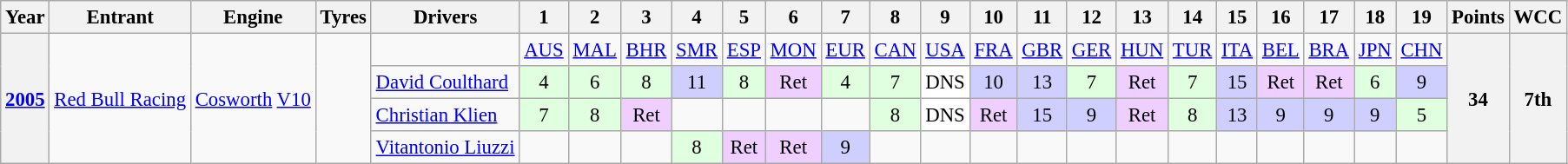<table class="wikitable" style="text-align:center; font-size:95%">
<tr>
<th>Year</th>
<th>Entrant</th>
<th>Engine</th>
<th>Tyres</th>
<th>Drivers</th>
<th>1</th>
<th>2</th>
<th>3</th>
<th>4</th>
<th>5</th>
<th>6</th>
<th>7</th>
<th>8</th>
<th>9</th>
<th>10</th>
<th>11</th>
<th>12</th>
<th>13</th>
<th>14</th>
<th>15</th>
<th>16</th>
<th>17</th>
<th>18</th>
<th>19</th>
<th>Points</th>
<th>WCC</th>
</tr>
<tr>
<th rowspan="4"><a href='#'>2005</a></th>
<td rowspan="4"><a href='#'>Red Bull Racing</a></td>
<td rowspan="4"><a href='#'>Cosworth</a> <a href='#'>V10</a></td>
<td rowspan="4"></td>
<td></td>
<td><a href='#'>AUS</a></td>
<td><a href='#'>MAL</a></td>
<td><a href='#'>BHR</a></td>
<td><a href='#'>SMR</a></td>
<td><a href='#'>ESP</a></td>
<td><a href='#'>MON</a></td>
<td><a href='#'>EUR</a></td>
<td><a href='#'>CAN</a></td>
<td><a href='#'>USA</a></td>
<td><a href='#'>FRA</a></td>
<td><a href='#'>GBR</a></td>
<td><a href='#'>GER</a></td>
<td><a href='#'>HUN</a></td>
<td><a href='#'>TUR</a></td>
<td><a href='#'>ITA</a></td>
<td><a href='#'>BEL</a></td>
<td><a href='#'>BRA</a></td>
<td><a href='#'>JPN</a></td>
<td><a href='#'>CHN</a></td>
<th rowspan="4">34</th>
<th rowspan="4">7th</th>
</tr>
<tr>
<td align="left"> <a href='#'>David Coulthard</a></td>
<td style="background:#DFFFDF;">4</td>
<td style="background:#DFFFDF;">6</td>
<td style="background:#DFFFDF;">8</td>
<td style="background:#CFCFFF;">11</td>
<td style="background:#DFFFDF;">8</td>
<td style="background:#EFCFFF;">Ret</td>
<td style="background:#DFFFDF;">4</td>
<td style="background:#DFFFDF;">7</td>
<td style="background:#FFFFFF;">DNS</td>
<td style="background:#CFCFFF;">10</td>
<td style="background:#CFCFFF;">13</td>
<td style="background:#DFFFDF;">7</td>
<td style="background:#EFCFFF;">Ret</td>
<td style="background:#DFFFDF;">7</td>
<td style="background:#CFCFFF;">15</td>
<td style="background:#EFCFFF;">Ret</td>
<td style="background:#EFCFFF;">Ret</td>
<td style="background:#DFFFDF;">6</td>
<td style="background:#CFCFFF;">9</td>
</tr>
<tr>
<td align="left"> <a href='#'>Christian Klien</a></td>
<td style="background:#DFFFDF;">7</td>
<td style="background:#DFFFDF;">8</td>
<td style="background:#EFCFFF;">Ret</td>
<td></td>
<td></td>
<td></td>
<td></td>
<td style="background:#DFFFDF;">8</td>
<td style="background:#FFFFFF;">DNS</td>
<td style="background:#EFCFFF;">Ret</td>
<td style="background:#CFCFFF;">15</td>
<td style="background:#CFCFFF;">9</td>
<td style="background:#EFCFFF;">Ret</td>
<td style="background:#DFFFDF;">8</td>
<td style="background:#CFCFFF;">13</td>
<td style="background:#CFCFFF;">9</td>
<td style="background:#CFCFFF;">9</td>
<td style="background:#CFCFFF;">9</td>
<td style="background:#DFFFDF;">5</td>
</tr>
<tr>
<td align="left"> <a href='#'>Vitantonio Liuzzi</a></td>
<td></td>
<td></td>
<td></td>
<td style="background:#DFFFDF;">8</td>
<td style="background:#EFCFFF;">Ret</td>
<td style="background:#EFCFFF;">Ret</td>
<td style="background:#CFCFFF;">9</td>
<td></td>
<td></td>
<td></td>
<td></td>
<td></td>
<td></td>
<td></td>
<td></td>
<td></td>
<td></td>
<td></td>
<td></td>
</tr>
</table>
